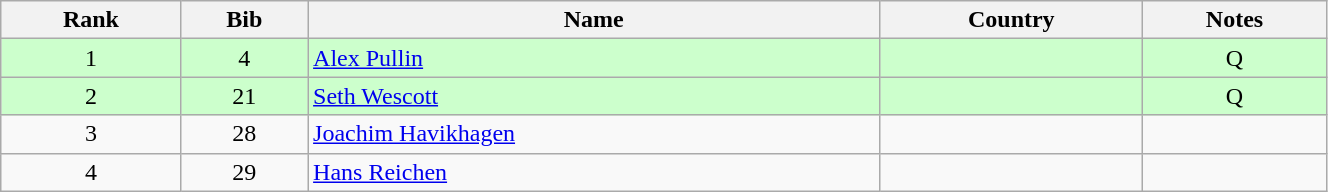<table class="wikitable" style="text-align:center;" width=70%>
<tr>
<th>Rank</th>
<th>Bib</th>
<th>Name</th>
<th>Country</th>
<th>Notes</th>
</tr>
<tr bgcolor="#ccffcc">
<td>1</td>
<td>4</td>
<td align=left><a href='#'>Alex Pullin</a></td>
<td align=left></td>
<td>Q</td>
</tr>
<tr bgcolor="#ccffcc">
<td>2</td>
<td>21</td>
<td align=left><a href='#'>Seth Wescott</a></td>
<td align=left></td>
<td>Q</td>
</tr>
<tr>
<td>3</td>
<td>28</td>
<td align=left><a href='#'>Joachim Havikhagen</a></td>
<td align=left></td>
<td></td>
</tr>
<tr>
<td>4</td>
<td>29</td>
<td align=left><a href='#'>Hans Reichen</a></td>
<td align=left></td>
<td></td>
</tr>
</table>
